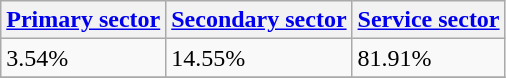<table class="wikitable" border="1">
<tr>
<th><a href='#'>Primary sector</a></th>
<th><a href='#'>Secondary sector</a></th>
<th><a href='#'>Service sector</a></th>
</tr>
<tr>
<td>3.54%</td>
<td>14.55%</td>
<td>81.91%</td>
</tr>
<tr>
</tr>
</table>
